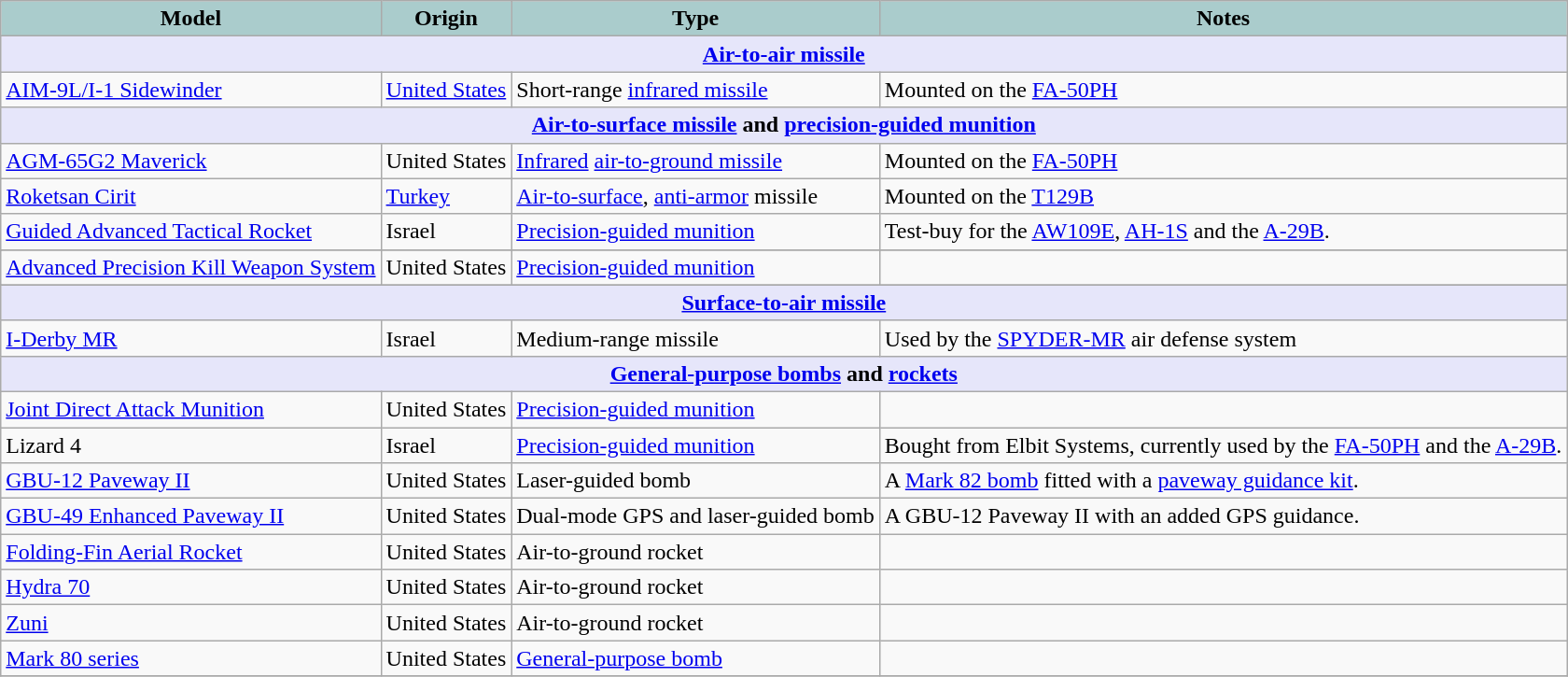<table class="wikitable">
<tr>
<th style="text-align: center; background:#acc;">Model</th>
<th style="text-align: center; background:#acc;">Origin</th>
<th style="text-align: center; background:#acc;">Type</th>
<th style="text-align: center; background:#acc;">Notes</th>
</tr>
<tr>
<th style="align: center; background: lavender;" colspan="4"><a href='#'>Air-to-air missile</a></th>
</tr>
<tr>
<td><a href='#'>AIM-9L/I-1 Sidewinder</a></td>
<td><a href='#'>United States</a></td>
<td>Short-range <a href='#'>infrared missile</a></td>
<td>Mounted on the <a href='#'>FA-50PH</a></td>
</tr>
<tr>
<th style="align: center; background: lavender;" colspan="4"><a href='#'>Air-to-surface missile</a> and <a href='#'>precision-guided munition</a></th>
</tr>
<tr>
<td><a href='#'>AGM-65G2 Maverick</a></td>
<td>United States</td>
<td><a href='#'>Infrared</a> <a href='#'>air-to-ground missile</a></td>
<td>Mounted on the <a href='#'>FA-50PH</a></td>
</tr>
<tr>
<td><a href='#'>Roketsan Cirit</a></td>
<td><a href='#'>Turkey</a></td>
<td><a href='#'>Air-to-surface</a>, <a href='#'>anti-armor</a> missile</td>
<td>Mounted on the <a href='#'>T129B</a></td>
</tr>
<tr>
<td><a href='#'>Guided Advanced Tactical Rocket</a></td>
<td>Israel</td>
<td><a href='#'>Precision-guided munition</a></td>
<td>Test-buy for the <a href='#'>AW109E</a>, <a href='#'>AH-1S</a> and the <a href='#'>A-29B</a>.</td>
</tr>
<tr>
</tr>
<tr>
<td><a href='#'>Advanced Precision Kill Weapon System</a></td>
<td>United States</td>
<td><a href='#'>Precision-guided munition</a></td>
<td></td>
</tr>
<tr>
</tr>
<tr>
<th style="align: center; background: lavender;" colspan="4"><a href='#'>Surface-to-air missile</a></th>
</tr>
<tr>
<td><a href='#'>I-Derby MR</a></td>
<td>Israel</td>
<td>Medium-range missile</td>
<td>Used by the <a href='#'>SPYDER-MR</a> air defense system</td>
</tr>
<tr>
<th style="align: center; background: lavender;" colspan="4"><a href='#'>General-purpose bombs</a> and <a href='#'>rockets</a></th>
</tr>
<tr>
<td><a href='#'>Joint Direct Attack Munition</a></td>
<td>United States</td>
<td><a href='#'>Precision-guided munition</a></td>
<td></td>
</tr>
<tr>
<td>Lizard 4</td>
<td>Israel</td>
<td><a href='#'>Precision-guided munition</a></td>
<td>Bought from Elbit Systems, currently used by the <a href='#'>FA-50PH</a> and the <a href='#'>A-29B</a>.</td>
</tr>
<tr>
<td><a href='#'>GBU-12 Paveway II</a></td>
<td>United States</td>
<td>Laser-guided bomb</td>
<td>A <a href='#'>Mark 82 bomb</a> fitted with a <a href='#'>paveway guidance kit</a>.</td>
</tr>
<tr>
<td><a href='#'>GBU-49 Enhanced Paveway II</a></td>
<td>United States</td>
<td>Dual-mode GPS and laser-guided bomb</td>
<td>A GBU-12 Paveway II with an added GPS guidance.</td>
</tr>
<tr>
<td><a href='#'>Folding-Fin Aerial Rocket</a></td>
<td>United States</td>
<td>Air-to-ground rocket</td>
<td></td>
</tr>
<tr>
<td><a href='#'>Hydra 70</a></td>
<td>United States</td>
<td>Air-to-ground rocket</td>
<td></td>
</tr>
<tr>
<td><a href='#'>Zuni</a></td>
<td>United States</td>
<td>Air-to-ground rocket</td>
<td></td>
</tr>
<tr>
<td><a href='#'>Mark 80 series</a></td>
<td>United States</td>
<td><a href='#'>General-purpose bomb</a></td>
<td></td>
</tr>
<tr>
</tr>
</table>
